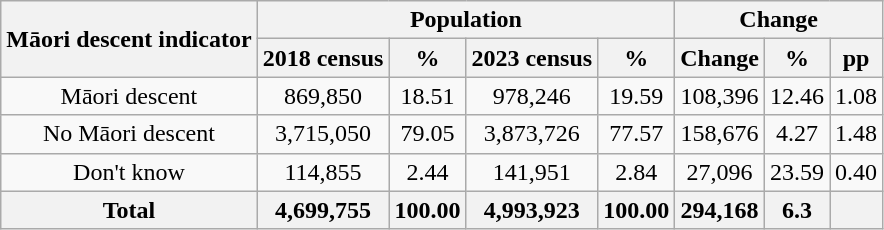<table class="wikitable sortable" style="text-align:center;">
<tr>
<th rowspan="2">Māori descent indicator</th>
<th colspan="4">Population</th>
<th colspan="3">Change</th>
</tr>
<tr>
<th>2018 census</th>
<th>%</th>
<th>2023 census</th>
<th>%</th>
<th>Change</th>
<th>%</th>
<th>pp</th>
</tr>
<tr>
<td>Māori descent</td>
<td>869,850</td>
<td>18.51</td>
<td>978,246</td>
<td>19.59</td>
<td>108,396</td>
<td>12.46</td>
<td>1.08</td>
</tr>
<tr>
<td>No Māori descent</td>
<td>3,715,050</td>
<td>79.05</td>
<td>3,873,726</td>
<td>77.57</td>
<td>158,676</td>
<td>4.27</td>
<td>1.48</td>
</tr>
<tr>
<td>Don't know</td>
<td>114,855</td>
<td>2.44</td>
<td>141,951</td>
<td>2.84</td>
<td>27,096</td>
<td>23.59</td>
<td>0.40</td>
</tr>
<tr>
<th>Total</th>
<th>4,699,755</th>
<th>100.00</th>
<th>4,993,923</th>
<th>100.00</th>
<th><strong>294,168</strong></th>
<th><strong>6.3</strong></th>
<th></th>
</tr>
</table>
